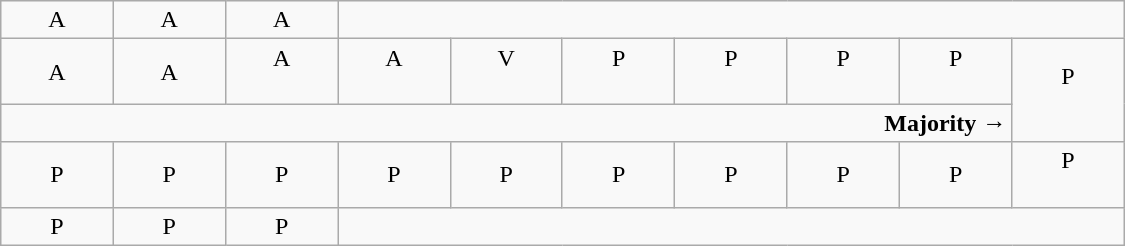<table class="wikitable" style="text-align:center" width=750px>
<tr>
<td>A</td>
<td>A</td>
<td>A</td>
</tr>
<tr>
<td width=50px >A</td>
<td width=50px >A</td>
<td width=50px >A<br><br></td>
<td width=50px >A<br><br></td>
<td width=50px >V<br><br></td>
<td width=50px >P<br><br></td>
<td width=50px >P<br><br></td>
<td width=50px >P<br><br></td>
<td width=50px >P<br><br></td>
<td rowspan=2 width=50px >P<br><br></td>
</tr>
<tr>
<td colspan=9 style="text-align:right"><strong>Majority →</strong></td>
</tr>
<tr>
<td>P</td>
<td>P</td>
<td>P</td>
<td>P</td>
<td>P</td>
<td>P</td>
<td>P</td>
<td>P</td>
<td>P</td>
<td>P<br><br></td>
</tr>
<tr>
<td>P</td>
<td>P</td>
<td>P</td>
</tr>
</table>
